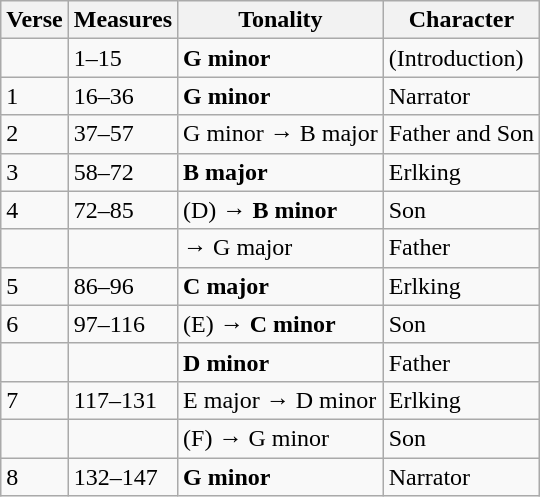<table class="wikitable">
<tr>
<th>Verse</th>
<th>Measures</th>
<th>Tonality</th>
<th>Character</th>
</tr>
<tr>
<td></td>
<td>1–15</td>
<td><strong>G minor</strong></td>
<td>(Introduction)</td>
</tr>
<tr>
<td>1</td>
<td>16–36</td>
<td><strong>G minor</strong></td>
<td>Narrator</td>
</tr>
<tr>
<td>2</td>
<td>37–57</td>
<td>G minor → B major</td>
<td>Father and Son</td>
</tr>
<tr>
<td>3</td>
<td>58–72</td>
<td><strong>B major</strong></td>
<td>Erlking</td>
</tr>
<tr>
<td>4</td>
<td>72–85</td>
<td>(D) → <strong>B minor</strong></td>
<td>Son</td>
</tr>
<tr>
<td></td>
<td></td>
<td>→ G major</td>
<td>Father</td>
</tr>
<tr>
<td>5</td>
<td>86–96</td>
<td><strong>C major</strong></td>
<td>Erlking</td>
</tr>
<tr>
<td>6</td>
<td>97–116</td>
<td>(E) → <strong>C minor</strong></td>
<td>Son</td>
</tr>
<tr>
<td></td>
<td></td>
<td><strong>D minor</strong></td>
<td>Father</td>
</tr>
<tr>
<td>7</td>
<td>117–131</td>
<td>E major → D minor</td>
<td>Erlking</td>
</tr>
<tr>
<td></td>
<td></td>
<td>(F) → G minor</td>
<td>Son</td>
</tr>
<tr>
<td>8</td>
<td>132–147</td>
<td><strong>G minor</strong></td>
<td>Narrator</td>
</tr>
</table>
